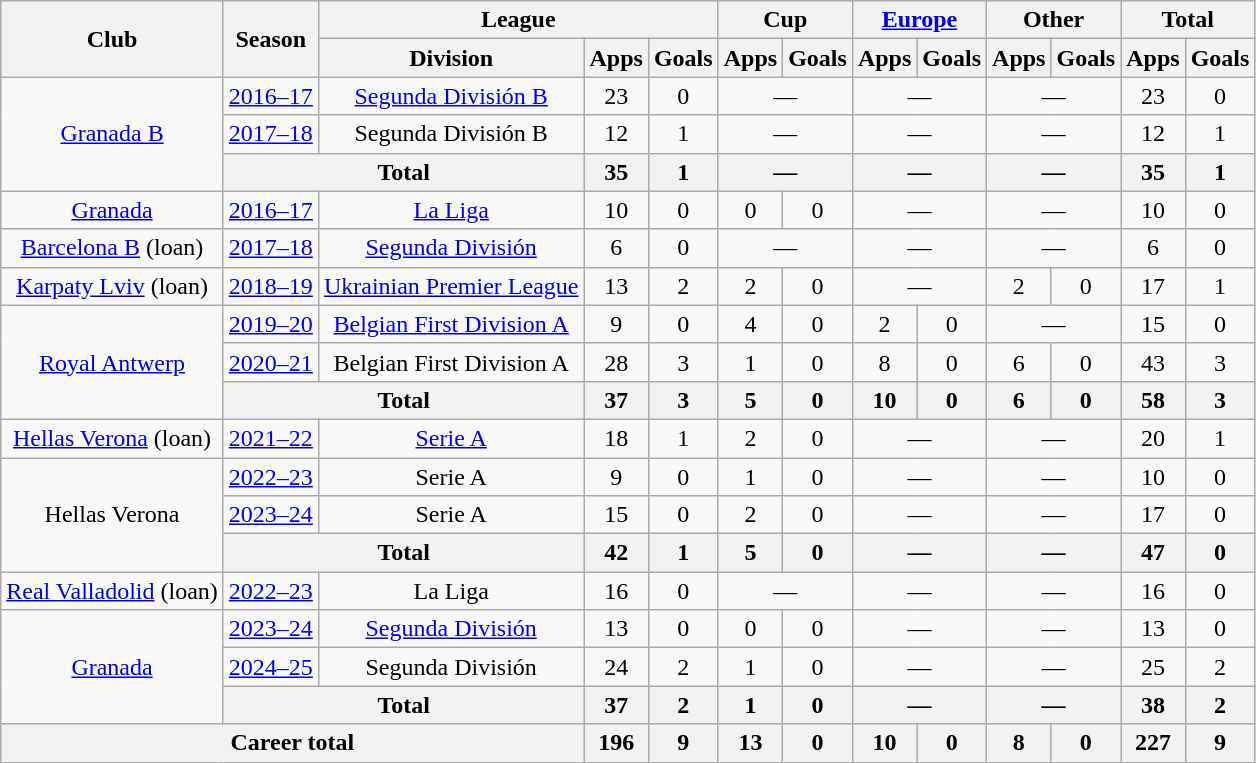<table class="wikitable" style="text-align:center">
<tr>
<th rowspan="2">Club</th>
<th rowspan="2">Season</th>
<th colspan="3">League</th>
<th colspan="2">Cup</th>
<th colspan="2"><a href='#'>Europe</a></th>
<th colspan="2">Other</th>
<th colspan="2">Total</th>
</tr>
<tr>
<th>Division</th>
<th>Apps</th>
<th>Goals</th>
<th>Apps</th>
<th>Goals</th>
<th>Apps</th>
<th>Goals</th>
<th>Apps</th>
<th>Goals</th>
<th>Apps</th>
<th>Goals</th>
</tr>
<tr>
<td rowspan="3"><a href='#'>Granada B</a></td>
<td><a href='#'>2016–17</a></td>
<td><a href='#'>Segunda División B</a></td>
<td>23</td>
<td>0</td>
<td colspan="2">—</td>
<td colspan="2">—</td>
<td colspan="2">—</td>
<td>23</td>
<td>0</td>
</tr>
<tr>
<td><a href='#'>2017–18</a></td>
<td>Segunda División B</td>
<td>12</td>
<td>1</td>
<td colspan="2">—</td>
<td colspan="2">—</td>
<td colspan="2">—</td>
<td>12</td>
<td>1</td>
</tr>
<tr>
<th colspan="2">Total</th>
<th>35</th>
<th>1</th>
<th colspan="2">—</th>
<th colspan="2">—</th>
<th colspan="2">—</th>
<th>35</th>
<th>1</th>
</tr>
<tr>
<td><a href='#'>Granada</a></td>
<td><a href='#'>2016–17</a></td>
<td><a href='#'>La Liga</a></td>
<td>10</td>
<td>0</td>
<td>0</td>
<td>0</td>
<td colspan="2">—</td>
<td colspan="2">—</td>
<td>10</td>
<td>0</td>
</tr>
<tr>
<td><a href='#'>Barcelona B</a> (loan)</td>
<td><a href='#'>2017–18</a></td>
<td><a href='#'>Segunda División</a></td>
<td>6</td>
<td>0</td>
<td colspan="2">—</td>
<td colspan="2">—</td>
<td colspan="2">—</td>
<td>6</td>
<td>0</td>
</tr>
<tr>
<td><a href='#'>Karpaty Lviv</a> (loan)</td>
<td><a href='#'>2018–19</a></td>
<td><a href='#'>Ukrainian Premier League</a></td>
<td>13</td>
<td>2</td>
<td>2</td>
<td>0</td>
<td colspan="2">—</td>
<td>2</td>
<td>0</td>
<td>17</td>
<td>1</td>
</tr>
<tr>
<td rowspan="3"><a href='#'>Royal Antwerp</a></td>
<td><a href='#'>2019–20</a></td>
<td><a href='#'>Belgian First Division A</a></td>
<td>9</td>
<td>0</td>
<td>4</td>
<td>0</td>
<td>2</td>
<td>0</td>
<td colspan="2">—</td>
<td>15</td>
<td>0</td>
</tr>
<tr>
<td><a href='#'>2020–21</a></td>
<td>Belgian First Division A</td>
<td>28</td>
<td>3</td>
<td>1</td>
<td>0</td>
<td>8</td>
<td>0</td>
<td>6</td>
<td>0</td>
<td>43</td>
<td>3</td>
</tr>
<tr>
<th colspan="2">Total</th>
<th>37</th>
<th>3</th>
<th>5</th>
<th>0</th>
<th>10</th>
<th>0</th>
<th>6</th>
<th>0</th>
<th>58</th>
<th>3</th>
</tr>
<tr>
<td><a href='#'>Hellas Verona</a> (loan)</td>
<td><a href='#'>2021–22</a></td>
<td><a href='#'>Serie A</a></td>
<td>18</td>
<td>1</td>
<td>2</td>
<td>0</td>
<td colspan="2">—</td>
<td colspan="2">—</td>
<td>20</td>
<td>1</td>
</tr>
<tr>
<td rowspan="3">Hellas Verona</td>
<td><a href='#'>2022–23</a></td>
<td>Serie A</td>
<td>9</td>
<td>0</td>
<td>1</td>
<td>0</td>
<td colspan="2">—</td>
<td colspan="2">—</td>
<td>10</td>
<td>0</td>
</tr>
<tr>
<td><a href='#'>2023–24</a></td>
<td>Serie A</td>
<td>15</td>
<td>0</td>
<td>2</td>
<td>0</td>
<td colspan="2">—</td>
<td colspan="2">—</td>
<td>17</td>
<td>0</td>
</tr>
<tr>
<th colspan="2">Total</th>
<th>42</th>
<th>1</th>
<th>5</th>
<th>0</th>
<th colspan="2">—</th>
<th colspan="2">—</th>
<th>47</th>
<th>0</th>
</tr>
<tr>
<td><a href='#'>Real Valladolid</a> (loan)</td>
<td><a href='#'>2022–23</a></td>
<td>La Liga</td>
<td>16</td>
<td>0</td>
<td colspan="2">—</td>
<td colspan="2">—</td>
<td colspan="2">—</td>
<td>16</td>
<td>0</td>
</tr>
<tr>
<td rowspan="3"><a href='#'>Granada</a></td>
<td><a href='#'>2023–24</a></td>
<td><a href='#'>Segunda División</a></td>
<td>13</td>
<td>0</td>
<td>0</td>
<td>0</td>
<td colspan="2">—</td>
<td colspan="2">—</td>
<td>13</td>
<td>0</td>
</tr>
<tr>
<td><a href='#'>2024–25</a></td>
<td>Segunda División</td>
<td>24</td>
<td>2</td>
<td>1</td>
<td>0</td>
<td colspan="2">—</td>
<td colspan="2">—</td>
<td>25</td>
<td>2</td>
</tr>
<tr>
<th colspan="2">Total</th>
<th>37</th>
<th>2</th>
<th>1</th>
<th>0</th>
<th colspan="2">—</th>
<th colspan="2">—</th>
<th>38</th>
<th>2</th>
</tr>
<tr>
<th colspan="3">Career total</th>
<th>196</th>
<th>9</th>
<th>13</th>
<th>0</th>
<th>10</th>
<th>0</th>
<th>8</th>
<th>0</th>
<th>227</th>
<th>9</th>
</tr>
</table>
